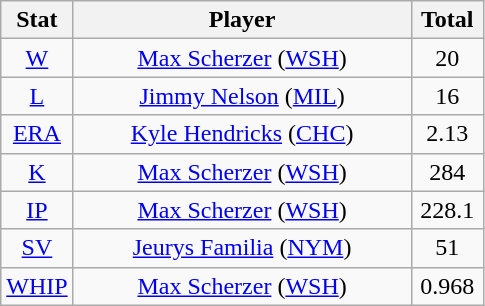<table class="wikitable" style="text-align:center;">
<tr>
<th style="width:15%;">Stat</th>
<th>Player</th>
<th style="width:15%;">Total</th>
</tr>
<tr>
<td><a href='#'>W</a></td>
<td><a href='#'>Max Scherzer</a> (<a href='#'>WSH</a>)</td>
<td>20</td>
</tr>
<tr>
<td><a href='#'>L</a></td>
<td><a href='#'>Jimmy Nelson</a> (<a href='#'>MIL</a>)</td>
<td>16</td>
</tr>
<tr>
<td><a href='#'>ERA</a></td>
<td><a href='#'>Kyle Hendricks</a> (<a href='#'>CHC</a>)</td>
<td>2.13</td>
</tr>
<tr>
<td><a href='#'>K</a></td>
<td><a href='#'>Max Scherzer</a> (<a href='#'>WSH</a>)</td>
<td>284</td>
</tr>
<tr>
<td><a href='#'>IP</a></td>
<td><a href='#'>Max Scherzer</a> (<a href='#'>WSH</a>)</td>
<td>228.1</td>
</tr>
<tr>
<td><a href='#'>SV</a></td>
<td><a href='#'>Jeurys Familia</a> (<a href='#'>NYM</a>)</td>
<td>51</td>
</tr>
<tr>
<td><a href='#'>WHIP</a></td>
<td><a href='#'>Max Scherzer</a> (<a href='#'>WSH</a>)</td>
<td>0.968</td>
</tr>
</table>
